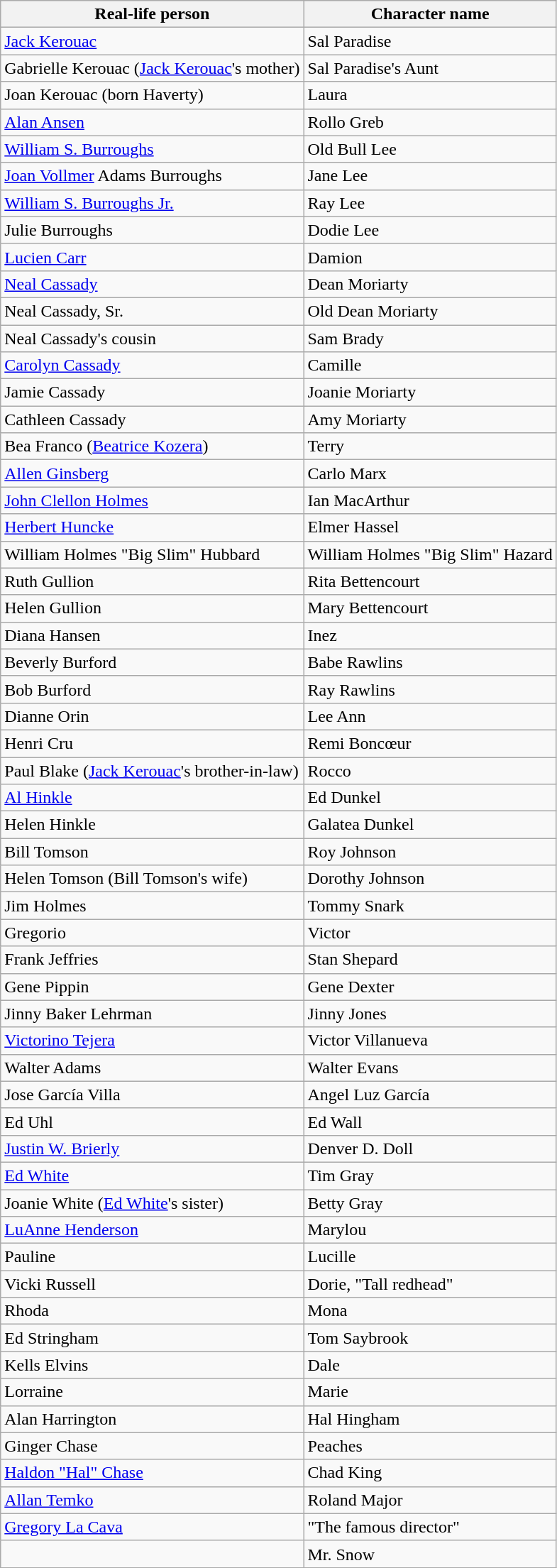<table class="wikitable">
<tr>
<th>Real-life person</th>
<th>Character name</th>
</tr>
<tr>
<td><a href='#'>Jack Kerouac</a></td>
<td>Sal Paradise</td>
</tr>
<tr>
<td>Gabrielle Kerouac (<a href='#'>Jack Kerouac</a>'s mother)</td>
<td>Sal Paradise's Aunt</td>
</tr>
<tr>
<td>Joan Kerouac (born Haverty)</td>
<td>Laura</td>
</tr>
<tr>
<td><a href='#'>Alan Ansen</a></td>
<td>Rollo Greb</td>
</tr>
<tr>
<td><a href='#'>William S. Burroughs</a></td>
<td>Old Bull Lee</td>
</tr>
<tr>
<td><a href='#'>Joan Vollmer</a> Adams Burroughs</td>
<td>Jane Lee</td>
</tr>
<tr>
<td><a href='#'>William S. Burroughs Jr.</a></td>
<td>Ray Lee</td>
</tr>
<tr>
<td>Julie Burroughs</td>
<td>Dodie Lee</td>
</tr>
<tr>
<td><a href='#'>Lucien Carr</a></td>
<td>Damion</td>
</tr>
<tr>
<td><a href='#'>Neal Cassady</a></td>
<td>Dean Moriarty</td>
</tr>
<tr>
<td>Neal Cassady, Sr.</td>
<td>Old Dean Moriarty</td>
</tr>
<tr>
<td>Neal Cassady's cousin</td>
<td>Sam Brady</td>
</tr>
<tr>
<td><a href='#'>Carolyn Cassady</a></td>
<td>Camille</td>
</tr>
<tr>
<td>Jamie Cassady</td>
<td>Joanie Moriarty</td>
</tr>
<tr>
<td>Cathleen Cassady</td>
<td>Amy Moriarty</td>
</tr>
<tr>
<td>Bea Franco (<a href='#'>Beatrice Kozera</a>)</td>
<td>Terry</td>
</tr>
<tr>
<td><a href='#'>Allen Ginsberg</a></td>
<td>Carlo Marx</td>
</tr>
<tr>
<td><a href='#'>John Clellon Holmes</a></td>
<td>Ian MacArthur</td>
</tr>
<tr>
<td><a href='#'>Herbert Huncke</a></td>
<td>Elmer Hassel</td>
</tr>
<tr>
<td>William Holmes "Big Slim" Hubbard</td>
<td>William Holmes "Big Slim" Hazard</td>
</tr>
<tr>
<td>Ruth Gullion</td>
<td>Rita Bettencourt</td>
</tr>
<tr>
<td>Helen Gullion</td>
<td>Mary Bettencourt</td>
</tr>
<tr>
<td>Diana Hansen</td>
<td>Inez</td>
</tr>
<tr>
<td>Beverly Burford</td>
<td>Babe Rawlins</td>
</tr>
<tr>
<td>Bob Burford</td>
<td>Ray Rawlins</td>
</tr>
<tr>
<td>Dianne Orin</td>
<td>Lee Ann</td>
</tr>
<tr>
<td>Henri Cru</td>
<td>Remi Boncœur</td>
</tr>
<tr>
<td>Paul Blake (<a href='#'>Jack Kerouac</a>'s brother-in-law)</td>
<td>Rocco</td>
</tr>
<tr>
<td><a href='#'>Al Hinkle</a></td>
<td>Ed Dunkel</td>
</tr>
<tr>
<td>Helen Hinkle</td>
<td>Galatea Dunkel</td>
</tr>
<tr>
<td>Bill Tomson</td>
<td>Roy Johnson</td>
</tr>
<tr>
<td>Helen Tomson (Bill Tomson's wife)</td>
<td>Dorothy Johnson</td>
</tr>
<tr>
<td>Jim Holmes</td>
<td>Tommy Snark</td>
</tr>
<tr>
<td>Gregorio</td>
<td>Victor</td>
</tr>
<tr>
<td>Frank Jeffries</td>
<td>Stan Shepard</td>
</tr>
<tr>
<td>Gene Pippin</td>
<td>Gene Dexter</td>
</tr>
<tr>
<td>Jinny Baker Lehrman</td>
<td>Jinny Jones</td>
</tr>
<tr>
<td><a href='#'>Victorino Tejera</a></td>
<td>Victor Villanueva</td>
</tr>
<tr>
<td>Walter Adams</td>
<td>Walter Evans</td>
</tr>
<tr>
<td>Jose García Villa</td>
<td>Angel Luz García</td>
</tr>
<tr>
<td>Ed Uhl</td>
<td>Ed Wall</td>
</tr>
<tr>
<td><a href='#'>Justin W. Brierly</a></td>
<td>Denver D. Doll</td>
</tr>
<tr>
<td><a href='#'>Ed White</a></td>
<td>Tim Gray</td>
</tr>
<tr>
<td>Joanie White (<a href='#'>Ed White</a>'s sister)</td>
<td>Betty Gray</td>
</tr>
<tr>
<td><a href='#'>LuAnne Henderson</a></td>
<td>Marylou</td>
</tr>
<tr>
<td>Pauline</td>
<td>Lucille</td>
</tr>
<tr>
<td>Vicki Russell</td>
<td>Dorie, "Tall redhead"</td>
</tr>
<tr>
<td>Rhoda</td>
<td>Mona</td>
</tr>
<tr>
<td>Ed Stringham</td>
<td>Tom Saybrook</td>
</tr>
<tr>
<td>Kells Elvins</td>
<td>Dale</td>
</tr>
<tr>
<td>Lorraine</td>
<td>Marie</td>
</tr>
<tr>
<td>Alan Harrington</td>
<td>Hal Hingham</td>
</tr>
<tr>
<td>Ginger Chase</td>
<td>Peaches</td>
</tr>
<tr>
<td><a href='#'>Haldon "Hal" Chase</a></td>
<td>Chad King</td>
</tr>
<tr>
<td><a href='#'>Allan Temko</a></td>
<td>Roland Major</td>
</tr>
<tr>
<td><a href='#'>Gregory La Cava</a></td>
<td>"The famous director"</td>
</tr>
<tr>
<td></td>
<td>Mr. Snow</td>
</tr>
</table>
